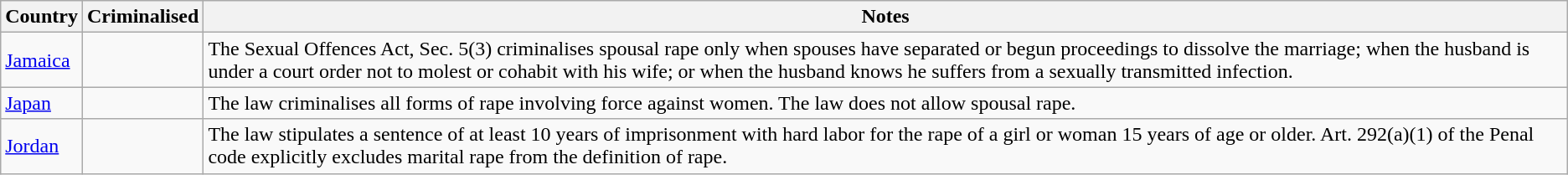<table class="sortable wikitable">
<tr>
<th>Country</th>
<th>Criminalised</th>
<th ! class="unsortable">Notes</th>
</tr>
<tr>
<td><a href='#'>Jamaica</a></td>
<td></td>
<td>The Sexual Offences Act, Sec. 5(3) criminalises spousal rape only when spouses have separated or begun proceedings to dissolve the marriage; when the husband is under a court order not to molest or cohabit with his wife; or when the husband knows he suffers from a sexually transmitted infection.</td>
</tr>
<tr>
<td><a href='#'>Japan</a></td>
<td></td>
<td>The law criminalises all forms of rape involving force against women. The law does not allow spousal rape.</td>
</tr>
<tr>
<td><a href='#'>Jordan</a></td>
<td></td>
<td>The law stipulates a sentence of at least 10 years of imprisonment with hard labor for the rape of a girl or woman 15 years of age or older. Art. 292(a)(1) of the Penal code explicitly excludes marital rape from the definition of rape.</td>
</tr>
</table>
